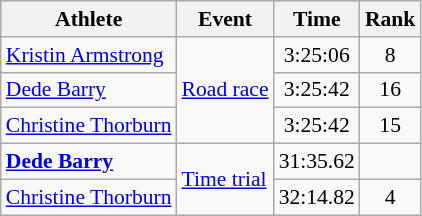<table class=wikitable style=font-size:90%;text-align:center>
<tr>
<th>Athlete</th>
<th>Event</th>
<th>Time</th>
<th>Rank</th>
</tr>
<tr>
<td align=left><a href='#'>Kristin Armstrong</a></td>
<td align=left rowspan=3><a href='#'>Road race</a></td>
<td>3:25:06</td>
<td>8</td>
</tr>
<tr>
<td align=left><a href='#'>Dede Barry</a></td>
<td>3:25:42</td>
<td>16</td>
</tr>
<tr>
<td align=left><a href='#'>Christine Thorburn</a></td>
<td>3:25:42</td>
<td>15</td>
</tr>
<tr>
<td align=left><strong><a href='#'>Dede Barry</a></strong></td>
<td align=left rowspan=2><a href='#'>Time trial</a></td>
<td>31:35.62</td>
<td></td>
</tr>
<tr>
<td align=left><a href='#'>Christine Thorburn</a></td>
<td>32:14.82</td>
<td>4</td>
</tr>
</table>
